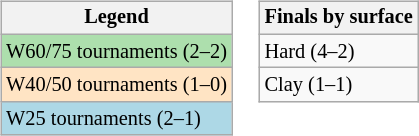<table>
<tr valign=top>
<td><br><table class=wikitable style="font-size:85%">
<tr>
<th>Legend</th>
</tr>
<tr style="background:#addfad;">
<td>W60/75 tournaments (2–2)</td>
</tr>
<tr style="background:#ffe4c4;">
<td>W40/50 tournaments (1–0)</td>
</tr>
<tr style="background:lightblue;">
<td>W25 tournaments (2–1)</td>
</tr>
</table>
</td>
<td><br><table class=wikitable style="font-size:85%">
<tr>
<th>Finals by surface</th>
</tr>
<tr>
<td>Hard (4–2)</td>
</tr>
<tr>
<td>Clay (1–1)</td>
</tr>
</table>
</td>
</tr>
</table>
